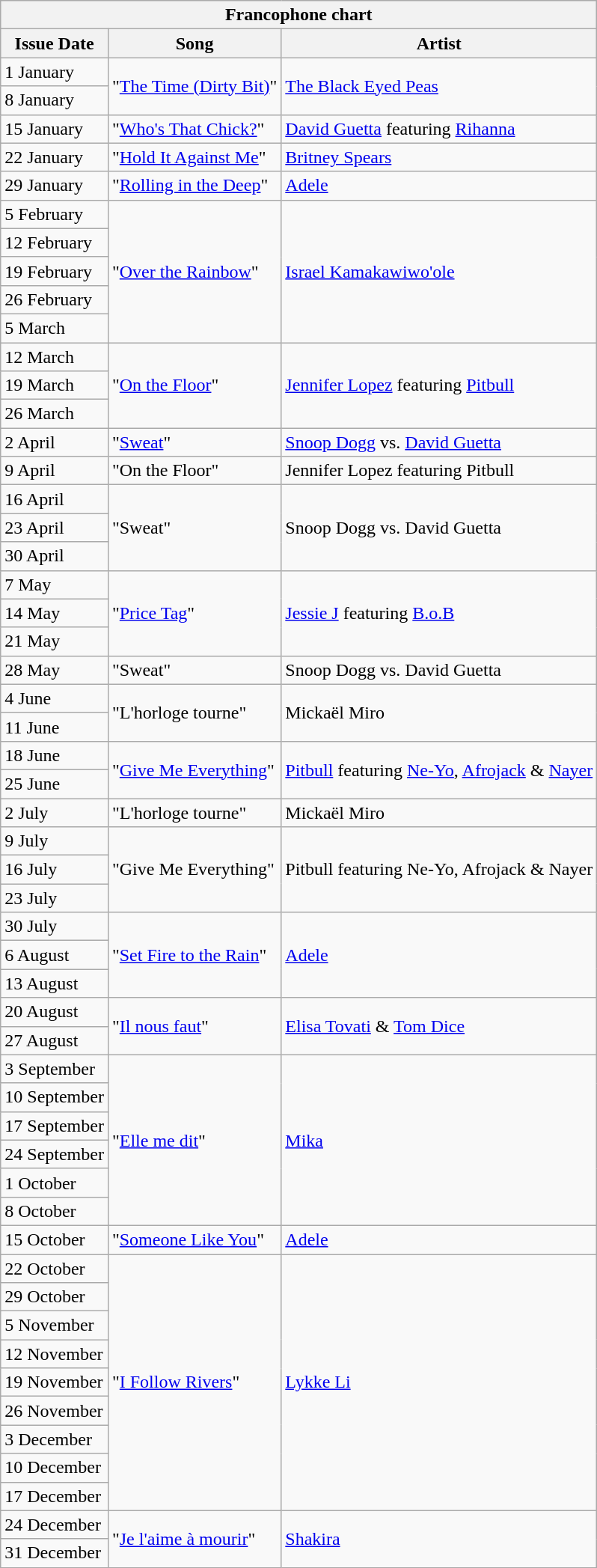<table class="wikitable">
<tr>
<th colspan=3>Francophone chart</th>
</tr>
<tr>
<th>Issue Date</th>
<th>Song</th>
<th>Artist</th>
</tr>
<tr>
<td>1 January</td>
<td rowspan=2>"<a href='#'>The Time (Dirty Bit)</a>"</td>
<td rowspan=2><a href='#'>The Black Eyed Peas</a></td>
</tr>
<tr>
<td>8 January</td>
</tr>
<tr>
<td>15 January</td>
<td>"<a href='#'>Who's That Chick?</a>"</td>
<td><a href='#'>David Guetta</a> featuring <a href='#'>Rihanna</a></td>
</tr>
<tr>
<td>22 January</td>
<td>"<a href='#'>Hold It Against Me</a>"</td>
<td><a href='#'>Britney Spears</a></td>
</tr>
<tr>
<td>29 January</td>
<td>"<a href='#'>Rolling in the Deep</a>"</td>
<td><a href='#'>Adele</a></td>
</tr>
<tr>
<td>5 February</td>
<td rowspan=5>"<a href='#'>Over the Rainbow</a>"</td>
<td rowspan=5><a href='#'>Israel Kamakawiwo'ole</a></td>
</tr>
<tr>
<td>12 February</td>
</tr>
<tr>
<td>19 February</td>
</tr>
<tr>
<td>26 February</td>
</tr>
<tr>
<td>5 March</td>
</tr>
<tr>
<td>12 March</td>
<td rowspan=3>"<a href='#'>On the Floor</a>"</td>
<td rowspan=3><a href='#'>Jennifer Lopez</a> featuring <a href='#'>Pitbull</a></td>
</tr>
<tr>
<td>19 March</td>
</tr>
<tr>
<td>26 March</td>
</tr>
<tr>
<td>2 April</td>
<td>"<a href='#'>Sweat</a>"</td>
<td><a href='#'>Snoop Dogg</a> vs. <a href='#'>David Guetta</a></td>
</tr>
<tr>
<td>9 April</td>
<td>"On the Floor"</td>
<td>Jennifer Lopez featuring Pitbull</td>
</tr>
<tr>
<td>16 April</td>
<td rowspan=3>"Sweat"</td>
<td rowspan=3>Snoop Dogg vs. David Guetta</td>
</tr>
<tr>
<td>23 April</td>
</tr>
<tr>
<td>30 April</td>
</tr>
<tr>
<td>7 May</td>
<td rowspan=3>"<a href='#'>Price Tag</a>"</td>
<td rowspan=3><a href='#'>Jessie J</a> featuring <a href='#'>B.o.B</a></td>
</tr>
<tr>
<td>14 May</td>
</tr>
<tr>
<td>21 May</td>
</tr>
<tr>
<td>28 May</td>
<td>"Sweat"</td>
<td>Snoop Dogg vs. David Guetta</td>
</tr>
<tr>
<td>4 June</td>
<td rowspan=2>"L'horloge tourne"</td>
<td rowspan=2>Mickaël Miro</td>
</tr>
<tr>
<td>11 June</td>
</tr>
<tr>
<td>18 June</td>
<td rowspan=2>"<a href='#'>Give Me Everything</a>"</td>
<td rowspan=2><a href='#'>Pitbull</a> featuring <a href='#'>Ne-Yo</a>, <a href='#'>Afrojack</a> & <a href='#'>Nayer</a></td>
</tr>
<tr>
<td>25 June</td>
</tr>
<tr>
<td>2 July</td>
<td>"L'horloge tourne"</td>
<td>Mickaël Miro</td>
</tr>
<tr>
<td>9 July</td>
<td rowspan=3>"Give Me Everything"</td>
<td rowspan=3>Pitbull featuring Ne-Yo, Afrojack & Nayer</td>
</tr>
<tr>
<td>16 July</td>
</tr>
<tr>
<td>23 July</td>
</tr>
<tr>
<td>30 July</td>
<td rowspan="3">"<a href='#'>Set Fire to the Rain</a>"</td>
<td rowspan="3"><a href='#'>Adele</a></td>
</tr>
<tr>
<td>6 August</td>
</tr>
<tr>
<td>13 August</td>
</tr>
<tr>
<td>20 August</td>
<td rowspan="2">"<a href='#'>Il nous faut</a>"</td>
<td rowspan="2"><a href='#'>Elisa Tovati</a> & <a href='#'>Tom Dice</a></td>
</tr>
<tr>
<td>27 August</td>
</tr>
<tr>
<td>3 September</td>
<td rowspan="6">"<a href='#'>Elle me dit</a>"</td>
<td rowspan="6"><a href='#'>Mika</a></td>
</tr>
<tr>
<td>10 September</td>
</tr>
<tr>
<td>17 September</td>
</tr>
<tr>
<td>24 September</td>
</tr>
<tr>
<td>1 October</td>
</tr>
<tr>
<td>8 October</td>
</tr>
<tr>
<td>15 October</td>
<td>"<a href='#'>Someone Like You</a>"</td>
<td><a href='#'>Adele</a></td>
</tr>
<tr>
<td>22 October</td>
<td rowspan="9">"<a href='#'>I Follow Rivers</a>"</td>
<td rowspan="9"><a href='#'>Lykke Li</a></td>
</tr>
<tr>
<td>29 October</td>
</tr>
<tr>
<td>5 November</td>
</tr>
<tr>
<td>12 November</td>
</tr>
<tr>
<td>19 November</td>
</tr>
<tr>
<td>26 November</td>
</tr>
<tr>
<td>3 December</td>
</tr>
<tr>
<td>10 December</td>
</tr>
<tr>
<td>17 December</td>
</tr>
<tr>
<td>24 December</td>
<td rowspan="2">"<a href='#'>Je l'aime à mourir</a>"</td>
<td rowspan="2"><a href='#'>Shakira</a></td>
</tr>
<tr>
<td>31 December</td>
</tr>
</table>
